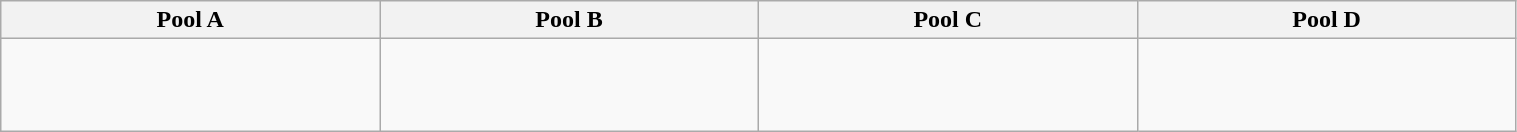<table class="wikitable" style="width:80%;">
<tr>
<th width=20%>Pool A</th>
<th width=20%>Pool B</th>
<th width=20%>Pool C</th>
<th width=20%>Pool D</th>
</tr>
<tr>
<td><br><br><br></td>
<td><br><br><br></td>
<td><br><br><br></td>
<td><br><br><br></td>
</tr>
</table>
